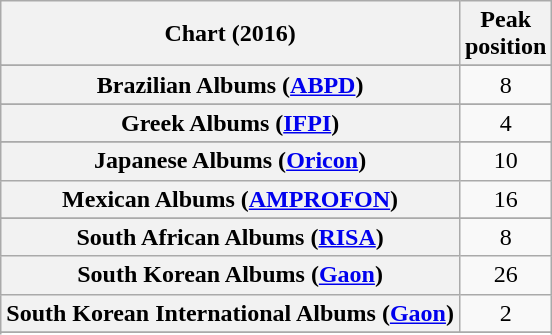<table class="wikitable plainrowheaders sortable" style="text-align:center;">
<tr>
<th scope="col">Chart (2016)</th>
<th scope="col">Peak<br>position</th>
</tr>
<tr>
</tr>
<tr>
</tr>
<tr>
</tr>
<tr>
</tr>
<tr>
<th scope="row">Brazilian Albums (<a href='#'>ABPD</a>)</th>
<td>8</td>
</tr>
<tr>
</tr>
<tr>
</tr>
<tr>
</tr>
<tr>
</tr>
<tr>
</tr>
<tr>
</tr>
<tr>
</tr>
<tr>
<th scope="row">Greek Albums (<a href='#'>IFPI</a>)</th>
<td>4</td>
</tr>
<tr>
</tr>
<tr>
</tr>
<tr>
</tr>
<tr>
<th scope="row">Japanese Albums (<a href='#'>Oricon</a>)</th>
<td>10</td>
</tr>
<tr>
<th scope="row">Mexican Albums (<a href='#'>AMPROFON</a>)</th>
<td>16</td>
</tr>
<tr>
</tr>
<tr>
</tr>
<tr>
</tr>
<tr>
</tr>
<tr>
</tr>
<tr>
<th scope="row">South African Albums (<a href='#'>RISA</a>)</th>
<td>8</td>
</tr>
<tr>
<th scope="row">South Korean Albums (<a href='#'>Gaon</a>)</th>
<td>26</td>
</tr>
<tr>
<th scope="row">South Korean International Albums (<a href='#'>Gaon</a>)</th>
<td>2</td>
</tr>
<tr>
</tr>
<tr>
</tr>
<tr>
</tr>
<tr>
</tr>
<tr>
</tr>
<tr>
</tr>
<tr>
</tr>
</table>
